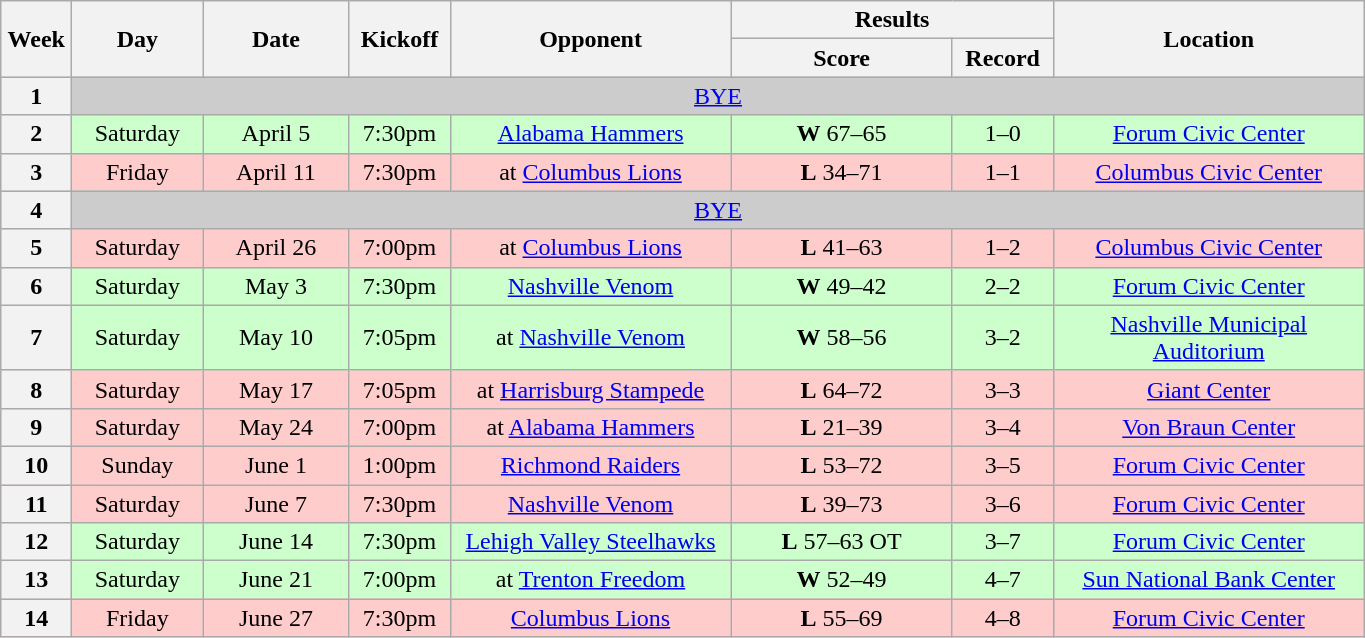<table class="wikitable">
<tr>
<th rowspan="2" width="40">Week</th>
<th rowspan="2" width="80">Day</th>
<th rowspan="2" width="90">Date</th>
<th rowspan="2" width="60">Kickoff</th>
<th rowspan="2" width="180">Opponent</th>
<th colspan="2" width="200">Results</th>
<th rowspan="2" width="200">Location</th>
</tr>
<tr>
<th width="140">Score</th>
<th width="60">Record</th>
</tr>
<tr align="center" bgcolor="#CCCCCC">
<th>1</th>
<td colSpan=7><a href='#'>BYE</a></td>
</tr>
<tr align="center" bgcolor="#CCFFCC">
<th>2</th>
<td>Saturday</td>
<td>April 5</td>
<td>7:30pm</td>
<td><a href='#'>Alabama Hammers</a></td>
<td><strong>W</strong> 67–65</td>
<td>1–0</td>
<td><a href='#'>Forum Civic Center</a></td>
</tr>
<tr align="center" bgcolor="#FFCCCC">
<th>3</th>
<td>Friday</td>
<td>April 11</td>
<td>7:30pm</td>
<td>at <a href='#'>Columbus Lions</a></td>
<td><strong>L</strong> 34–71</td>
<td>1–1</td>
<td><a href='#'>Columbus Civic Center</a></td>
</tr>
<tr align="center" bgcolor="#CCCCCC">
<th>4</th>
<td colSpan=7><a href='#'>BYE</a></td>
</tr>
<tr align="center" bgcolor="#FFCCCC">
<th>5</th>
<td>Saturday</td>
<td>April 26</td>
<td>7:00pm</td>
<td>at <a href='#'>Columbus Lions</a></td>
<td><strong>L</strong> 41–63</td>
<td>1–2</td>
<td><a href='#'>Columbus Civic Center</a></td>
</tr>
<tr align="center" bgcolor="#CCFFCC">
<th>6</th>
<td>Saturday</td>
<td>May 3</td>
<td>7:30pm</td>
<td><a href='#'>Nashville Venom</a></td>
<td><strong>W</strong> 49–42</td>
<td>2–2</td>
<td><a href='#'>Forum Civic Center</a></td>
</tr>
<tr align="center" bgcolor="#CCFFCC">
<th>7</th>
<td>Saturday</td>
<td>May 10</td>
<td>7:05pm</td>
<td>at <a href='#'>Nashville Venom</a></td>
<td><strong>W</strong> 58–56</td>
<td>3–2</td>
<td><a href='#'>Nashville Municipal Auditorium</a></td>
</tr>
<tr align="center" bgcolor="#FFCCCC">
<th>8</th>
<td>Saturday</td>
<td>May 17</td>
<td>7:05pm</td>
<td>at <a href='#'>Harrisburg Stampede</a></td>
<td><strong>L</strong> 64–72</td>
<td>3–3</td>
<td><a href='#'>Giant Center</a></td>
</tr>
<tr align="center" bgcolor="#FFCCCC">
<th>9</th>
<td>Saturday</td>
<td>May 24</td>
<td>7:00pm</td>
<td>at <a href='#'>Alabama Hammers</a></td>
<td><strong>L</strong> 21–39</td>
<td>3–4</td>
<td><a href='#'>Von Braun Center</a></td>
</tr>
<tr align="center" bgcolor="#FFCCCC">
<th>10</th>
<td>Sunday</td>
<td>June 1</td>
<td>1:00pm</td>
<td><a href='#'>Richmond Raiders</a></td>
<td><strong>L</strong> 53–72</td>
<td>3–5</td>
<td><a href='#'>Forum Civic Center</a></td>
</tr>
<tr align="center" bgcolor="#FFCCCC">
<th>11</th>
<td>Saturday</td>
<td>June 7</td>
<td>7:30pm</td>
<td><a href='#'>Nashville Venom</a></td>
<td><strong>L</strong> 39–73</td>
<td>3–6</td>
<td><a href='#'>Forum Civic Center</a></td>
</tr>
<tr align="center" bgcolor="#CCFFCC">
<th>12</th>
<td>Saturday</td>
<td>June 14</td>
<td>7:30pm</td>
<td><a href='#'>Lehigh Valley Steelhawks</a></td>
<td><strong>L</strong> 57–63 OT</td>
<td>3–7</td>
<td><a href='#'>Forum Civic Center</a></td>
</tr>
<tr align="center" bgcolor="#CCFFCC">
<th>13</th>
<td>Saturday</td>
<td>June 21</td>
<td>7:00pm</td>
<td>at <a href='#'>Trenton Freedom</a></td>
<td><strong>W</strong> 52–49</td>
<td>4–7</td>
<td><a href='#'>Sun National Bank Center</a></td>
</tr>
<tr align="center" bgcolor="#FFCCCC">
<th>14</th>
<td>Friday</td>
<td>June 27</td>
<td>7:30pm</td>
<td><a href='#'>Columbus Lions</a></td>
<td><strong>L</strong> 55–69</td>
<td>4–8</td>
<td><a href='#'>Forum Civic Center</a></td>
</tr>
</table>
